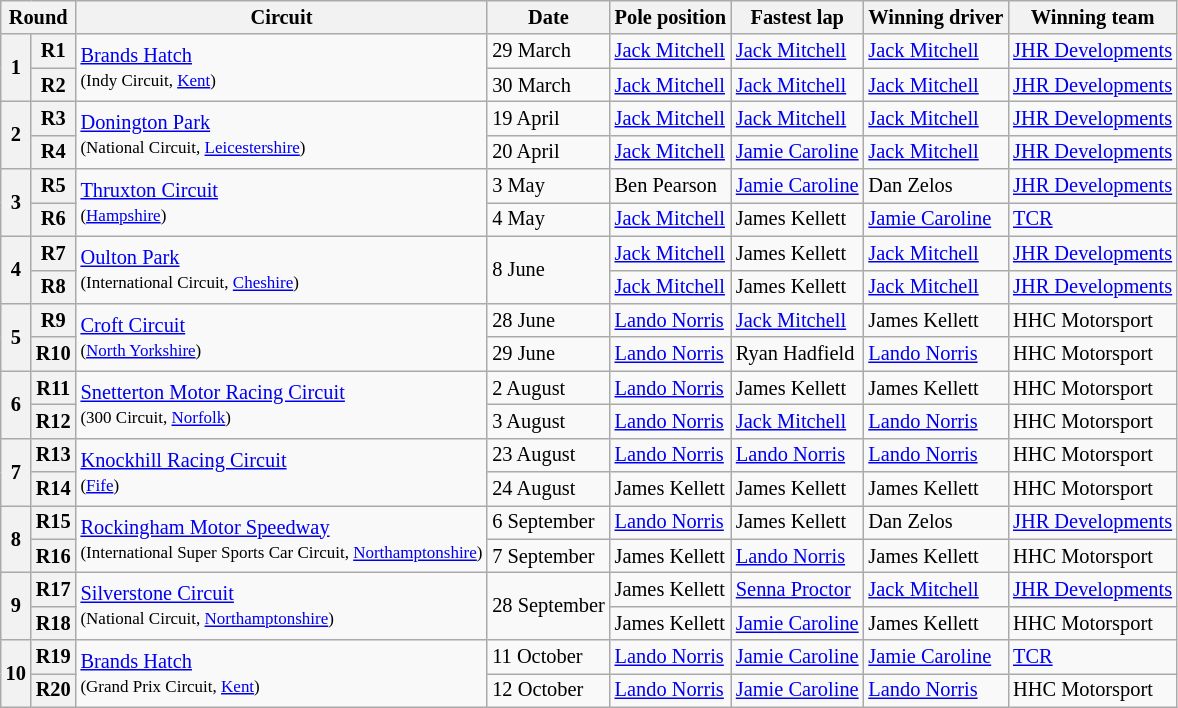<table class="wikitable" style="font-size: 85%">
<tr>
<th colspan=2>Round</th>
<th>Circuit</th>
<th>Date</th>
<th>Pole position</th>
<th>Fastest lap</th>
<th>Winning driver</th>
<th>Winning team</th>
</tr>
<tr>
<th rowspan=2>1</th>
<th>R1</th>
<td rowspan=2><a href='#'>Brands Hatch</a><br><small>(Indy Circuit, <a href='#'>Kent</a>)</small></td>
<td>29 March</td>
<td> <a href='#'>Jack Mitchell</a></td>
<td> <a href='#'>Jack Mitchell</a></td>
<td> <a href='#'>Jack Mitchell</a></td>
<td><a href='#'>JHR Developments</a></td>
</tr>
<tr>
<th>R2</th>
<td>30 March</td>
<td> <a href='#'>Jack Mitchell</a></td>
<td> <a href='#'>Jack Mitchell</a></td>
<td> <a href='#'>Jack Mitchell</a></td>
<td><a href='#'>JHR Developments</a></td>
</tr>
<tr>
<th rowspan=2>2</th>
<th>R3</th>
<td rowspan=2><a href='#'>Donington Park</a><br><small>(National Circuit, <a href='#'>Leicestershire</a>)</small></td>
<td>19 April</td>
<td> <a href='#'>Jack Mitchell</a></td>
<td> <a href='#'>Jack Mitchell</a></td>
<td> <a href='#'>Jack Mitchell</a></td>
<td><a href='#'>JHR Developments</a></td>
</tr>
<tr>
<th>R4</th>
<td>20 April</td>
<td> <a href='#'>Jack Mitchell</a></td>
<td> <a href='#'>Jamie Caroline</a></td>
<td> <a href='#'>Jack Mitchell</a></td>
<td><a href='#'>JHR Developments</a></td>
</tr>
<tr>
<th rowspan=2>3</th>
<th>R5</th>
<td rowspan=2><a href='#'>Thruxton Circuit</a><br><small>(<a href='#'>Hampshire</a>)</small></td>
<td>3 May</td>
<td> Ben Pearson</td>
<td> <a href='#'>Jamie Caroline</a></td>
<td> Dan Zelos</td>
<td><a href='#'>JHR Developments</a></td>
</tr>
<tr>
<th>R6</th>
<td>4 May</td>
<td> <a href='#'>Jack Mitchell</a></td>
<td> James Kellett</td>
<td> <a href='#'>Jamie Caroline</a></td>
<td><a href='#'>TCR</a></td>
</tr>
<tr>
<th rowspan=2>4</th>
<th>R7</th>
<td rowspan=2><a href='#'>Oulton Park</a><br><small>(International Circuit, <a href='#'>Cheshire</a>)</small></td>
<td rowspan=2>8 June</td>
<td> <a href='#'>Jack Mitchell</a></td>
<td> James Kellett</td>
<td> <a href='#'>Jack Mitchell</a></td>
<td><a href='#'>JHR Developments</a></td>
</tr>
<tr>
<th>R8</th>
<td> <a href='#'>Jack Mitchell</a></td>
<td> James Kellett</td>
<td> <a href='#'>Jack Mitchell</a></td>
<td><a href='#'>JHR Developments</a></td>
</tr>
<tr>
<th rowspan=2>5</th>
<th>R9</th>
<td rowspan=2><a href='#'>Croft Circuit</a><br><small>(<a href='#'>North Yorkshire</a>)</small></td>
<td>28 June</td>
<td> <a href='#'>Lando Norris</a></td>
<td> <a href='#'>Jack Mitchell</a></td>
<td> James Kellett</td>
<td>HHC Motorsport</td>
</tr>
<tr>
<th>R10</th>
<td>29 June</td>
<td> <a href='#'>Lando Norris</a></td>
<td> Ryan Hadfield</td>
<td> <a href='#'>Lando Norris</a></td>
<td>HHC Motorsport</td>
</tr>
<tr>
<th rowspan=2>6</th>
<th>R11</th>
<td rowspan=2><a href='#'>Snetterton Motor Racing Circuit</a><br><small>(300 Circuit, <a href='#'>Norfolk</a>)</small></td>
<td>2 August</td>
<td> <a href='#'>Lando Norris</a></td>
<td> James Kellett</td>
<td> James Kellett</td>
<td>HHC Motorsport</td>
</tr>
<tr>
<th>R12</th>
<td>3 August</td>
<td> <a href='#'>Lando Norris</a></td>
<td> <a href='#'>Jack Mitchell</a></td>
<td> <a href='#'>Lando Norris</a></td>
<td>HHC Motorsport</td>
</tr>
<tr>
<th rowspan=2>7</th>
<th>R13</th>
<td rowspan=2><a href='#'>Knockhill Racing Circuit</a><br><small>(<a href='#'>Fife</a>)</small></td>
<td>23 August</td>
<td> <a href='#'>Lando Norris</a></td>
<td> <a href='#'>Lando Norris</a></td>
<td> <a href='#'>Lando Norris</a></td>
<td>HHC Motorsport</td>
</tr>
<tr>
<th>R14</th>
<td>24 August</td>
<td> James Kellett</td>
<td> James Kellett</td>
<td> James Kellett</td>
<td>HHC Motorsport</td>
</tr>
<tr>
<th rowspan=2>8</th>
<th>R15</th>
<td rowspan=2><a href='#'>Rockingham Motor Speedway</a><br><small>(International Super Sports Car Circuit, <a href='#'>Northamptonshire</a>)</small></td>
<td>6 September</td>
<td> <a href='#'>Lando Norris</a></td>
<td> James Kellett</td>
<td> Dan Zelos</td>
<td><a href='#'>JHR Developments</a></td>
</tr>
<tr>
<th>R16</th>
<td>7 September</td>
<td> James Kellett</td>
<td> <a href='#'>Lando Norris</a></td>
<td> James Kellett</td>
<td>HHC Motorsport</td>
</tr>
<tr>
<th rowspan=2>9</th>
<th>R17</th>
<td rowspan=2><a href='#'>Silverstone Circuit</a><br><small>(National Circuit, <a href='#'>Northamptonshire</a>)</small></td>
<td rowspan=2>28 September</td>
<td> James Kellett</td>
<td> <a href='#'>Senna Proctor</a></td>
<td> <a href='#'>Jack Mitchell</a></td>
<td><a href='#'>JHR Developments</a></td>
</tr>
<tr>
<th>R18</th>
<td> James Kellett</td>
<td> <a href='#'>Jamie Caroline</a></td>
<td> James Kellett</td>
<td>HHC Motorsport</td>
</tr>
<tr>
<th rowspan=2>10</th>
<th>R19</th>
<td rowspan=2><a href='#'>Brands Hatch</a><br><small>(Grand Prix Circuit, <a href='#'>Kent</a>)</small></td>
<td>11 October</td>
<td> <a href='#'>Lando Norris</a></td>
<td> <a href='#'>Jamie Caroline</a></td>
<td> <a href='#'>Jamie Caroline</a></td>
<td><a href='#'>TCR</a></td>
</tr>
<tr>
<th>R20</th>
<td>12 October</td>
<td> <a href='#'>Lando Norris</a></td>
<td> <a href='#'>Jamie Caroline</a></td>
<td> <a href='#'>Lando Norris</a></td>
<td>HHC Motorsport</td>
</tr>
</table>
